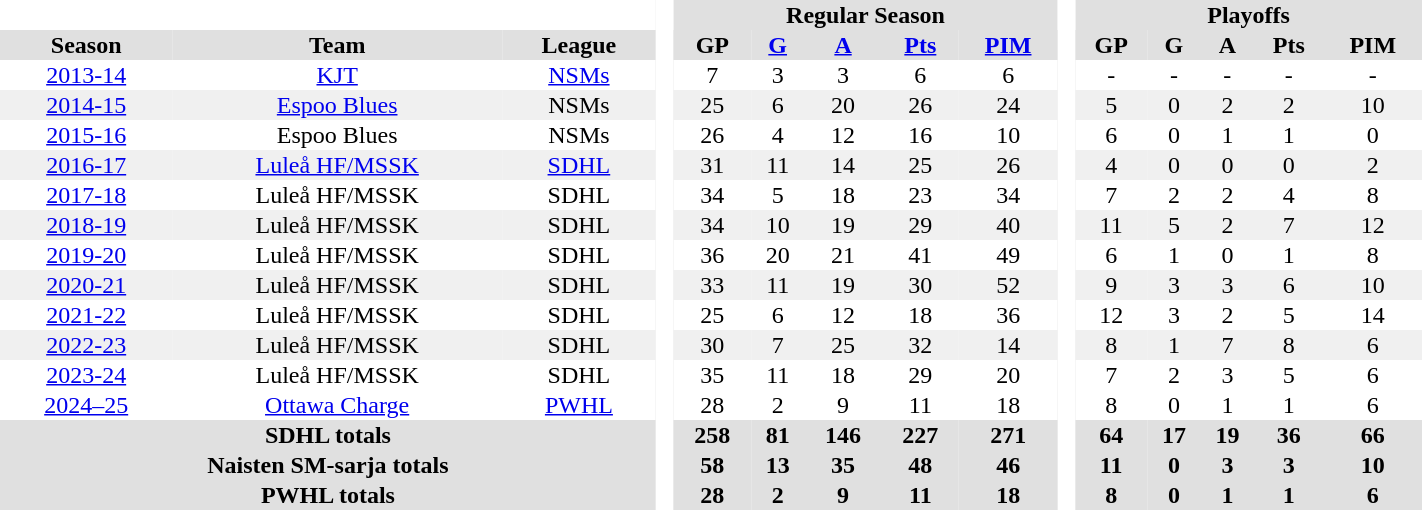<table border="0" cellpadding="1" cellspacing="0" style="text-align:center; width:75%">
<tr bgcolor="#e0e0e0">
<th colspan="3"  bgcolor="#ffffff"> </th>
<th rowspan="99" bgcolor="#ffffff"> </th>
<th colspan="5">Regular Season</th>
<th rowspan="99" bgcolor="#ffffff"> </th>
<th colspan="5">Playoffs</th>
</tr>
<tr bgcolor="#e0e0e0">
<th>Season</th>
<th>Team</th>
<th>League</th>
<th>GP</th>
<th><a href='#'>G</a></th>
<th><a href='#'>A</a></th>
<th><a href='#'>Pts</a></th>
<th><a href='#'>PIM</a></th>
<th>GP</th>
<th>G</th>
<th>A</th>
<th>Pts</th>
<th>PIM</th>
</tr>
<tr>
<td><a href='#'>2013-14</a></td>
<td><a href='#'>KJT</a></td>
<td><a href='#'>NSMs</a></td>
<td>7</td>
<td>3</td>
<td>3</td>
<td>6</td>
<td>6</td>
<td>-</td>
<td>-</td>
<td>-</td>
<td>-</td>
<td>-</td>
</tr>
<tr bgcolor="#f0f0f0">
<td><a href='#'>2014-15</a></td>
<td><a href='#'>Espoo Blues</a></td>
<td>NSMs</td>
<td>25</td>
<td>6</td>
<td>20</td>
<td>26</td>
<td>24</td>
<td>5</td>
<td>0</td>
<td>2</td>
<td>2</td>
<td>10</td>
</tr>
<tr>
<td><a href='#'>2015-16</a></td>
<td>Espoo Blues</td>
<td>NSMs</td>
<td>26</td>
<td>4</td>
<td>12</td>
<td>16</td>
<td>10</td>
<td>6</td>
<td>0</td>
<td>1</td>
<td>1</td>
<td>0</td>
</tr>
<tr bgcolor="#f0f0f0">
<td><a href='#'>2016-17</a></td>
<td><a href='#'>Luleå HF/MSSK</a></td>
<td><a href='#'>SDHL</a></td>
<td>31</td>
<td>11</td>
<td>14</td>
<td>25</td>
<td>26</td>
<td>4</td>
<td>0</td>
<td>0</td>
<td>0</td>
<td>2</td>
</tr>
<tr>
<td><a href='#'>2017-18</a></td>
<td>Luleå HF/MSSK</td>
<td>SDHL</td>
<td>34</td>
<td>5</td>
<td>18</td>
<td>23</td>
<td>34</td>
<td>7</td>
<td>2</td>
<td>2</td>
<td>4</td>
<td>8</td>
</tr>
<tr bgcolor="#f0f0f0">
<td><a href='#'>2018-19</a></td>
<td>Luleå HF/MSSK</td>
<td>SDHL</td>
<td>34</td>
<td>10</td>
<td>19</td>
<td>29</td>
<td>40</td>
<td>11</td>
<td>5</td>
<td>2</td>
<td>7</td>
<td>12</td>
</tr>
<tr>
<td><a href='#'>2019-20</a></td>
<td>Luleå HF/MSSK</td>
<td>SDHL</td>
<td>36</td>
<td>20</td>
<td>21</td>
<td>41</td>
<td>49</td>
<td>6</td>
<td>1</td>
<td>0</td>
<td>1</td>
<td>8</td>
</tr>
<tr bgcolor="#f0f0f0">
<td><a href='#'>2020-21</a></td>
<td>Luleå HF/MSSK</td>
<td>SDHL</td>
<td>33</td>
<td>11</td>
<td>19</td>
<td>30</td>
<td>52</td>
<td>9</td>
<td>3</td>
<td>3</td>
<td>6</td>
<td>10</td>
</tr>
<tr>
<td><a href='#'>2021-22</a></td>
<td>Luleå HF/MSSK</td>
<td>SDHL</td>
<td>25</td>
<td>6</td>
<td>12</td>
<td>18</td>
<td>36</td>
<td>12</td>
<td>3</td>
<td>2</td>
<td>5</td>
<td>14</td>
</tr>
<tr bgcolor="#f0f0f0">
<td><a href='#'>2022-23</a></td>
<td>Luleå HF/MSSK</td>
<td>SDHL</td>
<td>30</td>
<td>7</td>
<td>25</td>
<td>32</td>
<td>14</td>
<td>8</td>
<td>1</td>
<td>7</td>
<td>8</td>
<td>6</td>
</tr>
<tr>
<td><a href='#'>2023-24</a></td>
<td>Luleå HF/MSSK</td>
<td>SDHL</td>
<td>35</td>
<td>11</td>
<td>18</td>
<td>29</td>
<td>20</td>
<td>7</td>
<td>2</td>
<td>3</td>
<td>5</td>
<td>6</td>
</tr>
<tr>
<td><a href='#'>2024–25</a></td>
<td><a href='#'>Ottawa Charge</a></td>
<td><a href='#'>PWHL</a></td>
<td>28</td>
<td>2</td>
<td>9</td>
<td>11</td>
<td>18</td>
<td>8</td>
<td>0</td>
<td>1</td>
<td>1</td>
<td>6</td>
</tr>
<tr bgcolor="#e0e0e0">
<th colspan="3">SDHL totals</th>
<th>258</th>
<th>81</th>
<th>146</th>
<th>227</th>
<th>271</th>
<th>64</th>
<th>17</th>
<th>19</th>
<th>36</th>
<th>66</th>
</tr>
<tr bgcolor="#e0e0e0">
<th colspan="3">Naisten SM-sarja totals</th>
<th>58</th>
<th>13</th>
<th>35</th>
<th>48</th>
<th>46</th>
<th>11</th>
<th>0</th>
<th>3</th>
<th>3</th>
<th>10</th>
</tr>
<tr bgcolor="#e0e0e0">
<th colspan="3">PWHL totals</th>
<th>28</th>
<th>2</th>
<th>9</th>
<th>11</th>
<th>18</th>
<th>8</th>
<th>0</th>
<th>1</th>
<th>1</th>
<th>6</th>
</tr>
</table>
